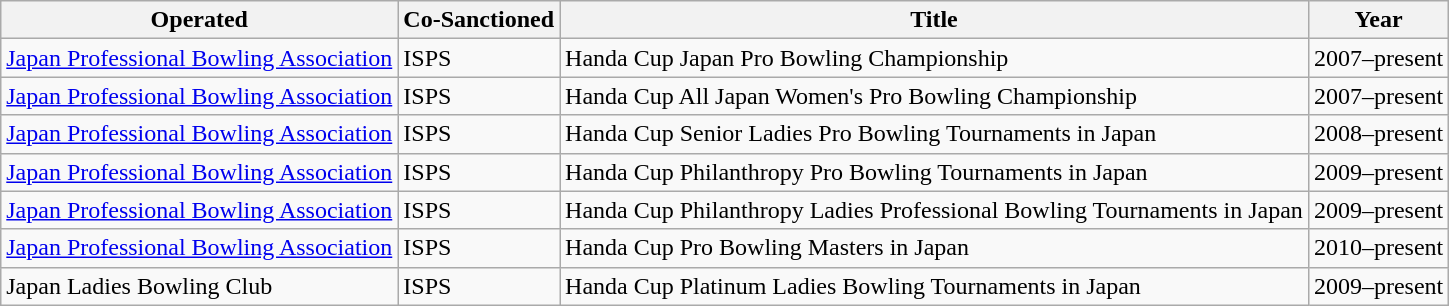<table class="wikitable sortable">
<tr>
<th valign=top>Operated</th>
<th valign=top>Co-Sanctioned</th>
<th valign=top>Title</th>
<th valign=top>Year</th>
</tr>
<tr>
<td><a href='#'>Japan Professional Bowling Association</a></td>
<td>ISPS</td>
<td>Handa Cup Japan Pro Bowling Championship</td>
<td>2007–present</td>
</tr>
<tr>
<td><a href='#'>Japan Professional Bowling Association</a></td>
<td>ISPS</td>
<td>Handa Cup All Japan Women's Pro Bowling Championship</td>
<td>2007–present</td>
</tr>
<tr>
<td><a href='#'>Japan Professional Bowling Association</a></td>
<td>ISPS</td>
<td>Handa Cup Senior Ladies Pro Bowling Tournaments in Japan</td>
<td>2008–present</td>
</tr>
<tr>
<td><a href='#'>Japan Professional Bowling Association</a></td>
<td>ISPS</td>
<td>Handa Cup Philanthropy Pro Bowling Tournaments in Japan</td>
<td>2009–present</td>
</tr>
<tr>
<td><a href='#'>Japan Professional Bowling Association</a></td>
<td>ISPS</td>
<td>Handa Cup Philanthropy Ladies Professional Bowling Tournaments in Japan</td>
<td>2009–present</td>
</tr>
<tr>
<td><a href='#'>Japan Professional Bowling Association</a></td>
<td>ISPS</td>
<td>Handa Cup Pro Bowling Masters in Japan</td>
<td>2010–present</td>
</tr>
<tr>
<td>Japan Ladies Bowling Club</td>
<td>ISPS</td>
<td>Handa Cup Platinum Ladies Bowling Tournaments in Japan</td>
<td>2009–present</td>
</tr>
</table>
